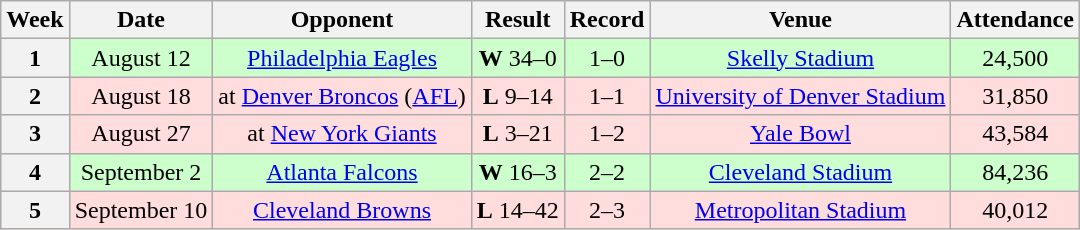<table class="wikitable" style="text-align:center">
<tr>
<th>Week</th>
<th>Date</th>
<th>Opponent</th>
<th>Result</th>
<th>Record</th>
<th>Venue</th>
<th>Attendance</th>
</tr>
<tr style="background:#cfc">
<th>1</th>
<td>August 12</td>
<td><a href='#'>Philadelphia Eagles</a></td>
<td><strong>W</strong> 34–0</td>
<td>1–0</td>
<td><a href='#'>Skelly Stadium</a> </td>
<td>24,500</td>
</tr>
<tr style="background:#ffdddd">
<th>2</th>
<td>August 18</td>
<td>at <a href='#'>Denver Broncos</a> (<a href='#'>AFL</a>)</td>
<td><strong>L</strong> 9–14</td>
<td>1–1</td>
<td><a href='#'>University of Denver Stadium</a></td>
<td>31,850</td>
</tr>
<tr style="background:#ffdddd">
<th>3</th>
<td>August 27</td>
<td>at <a href='#'>New York Giants</a></td>
<td><strong>L</strong> 3–21</td>
<td>1–2</td>
<td><a href='#'>Yale Bowl</a> </td>
<td>43,584</td>
</tr>
<tr style="background:#cfc">
<th>4</th>
<td>September 2</td>
<td><a href='#'>Atlanta Falcons</a></td>
<td><strong>W</strong> 16–3</td>
<td>2–2</td>
<td><a href='#'>Cleveland Stadium</a> </td>
<td>84,236</td>
</tr>
<tr style="background:#ffdddd">
<th>5</th>
<td>September 10</td>
<td><a href='#'>Cleveland Browns</a></td>
<td><strong>L</strong> 14–42</td>
<td>2–3</td>
<td><a href='#'>Metropolitan Stadium</a></td>
<td>40,012</td>
</tr>
</table>
